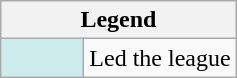<table class="wikitable">
<tr>
<th colspan="2">Legend</th>
</tr>
<tr>
<td style="background:#cfecec; width:3em;"></td>
<td>Led the league</td>
</tr>
</table>
